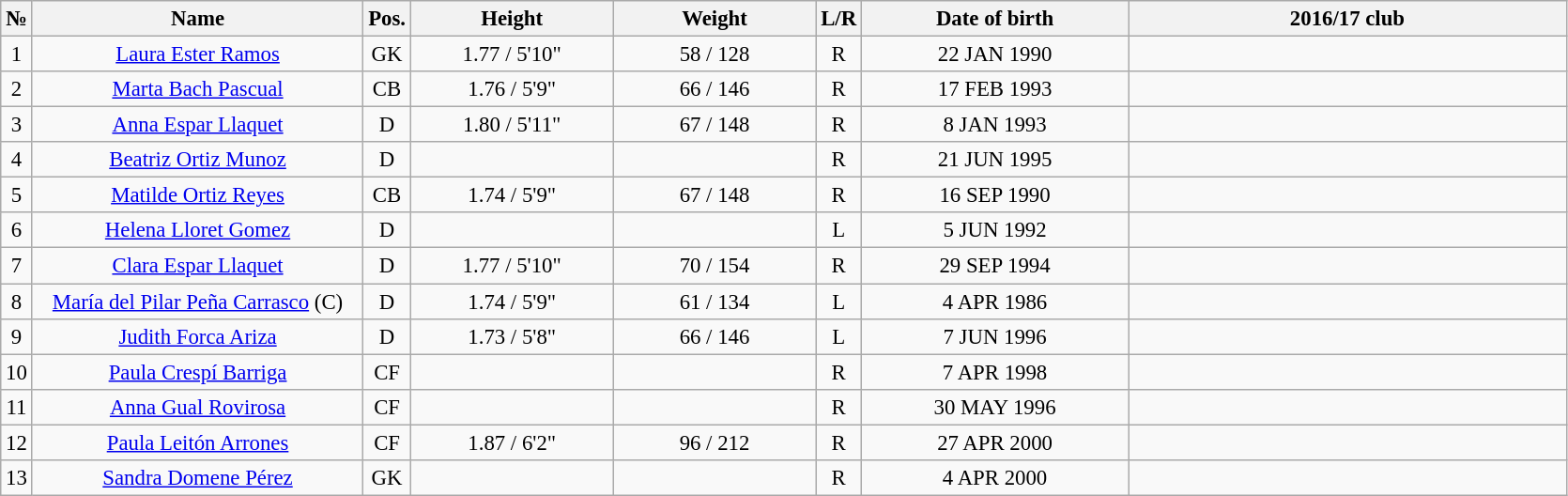<table class="wikitable sortable" style="font-size:95%; text-align:center;">
<tr>
<th>№</th>
<th style="width:15em">Name</th>
<th>Pos.</th>
<th style="width:9em">Height</th>
<th style="width:9em">Weight</th>
<th>L/R</th>
<th style="width:12em">Date of birth</th>
<th style="width:20em">2016/17 club</th>
</tr>
<tr>
<td>1</td>
<td><a href='#'>Laura Ester Ramos</a></td>
<td>GK</td>
<td>1.77 / 5'10"</td>
<td>58 / 128</td>
<td>R</td>
<td>22 JAN 1990</td>
<td></td>
</tr>
<tr>
<td>2</td>
<td><a href='#'>Marta Bach Pascual</a></td>
<td>CB</td>
<td>1.76 / 5'9"</td>
<td>66 / 146</td>
<td>R</td>
<td>17 FEB 1993</td>
<td></td>
</tr>
<tr>
<td>3</td>
<td><a href='#'>Anna Espar Llaquet</a></td>
<td>D</td>
<td>1.80 / 5'11"</td>
<td>67 / 148</td>
<td>R</td>
<td>8 JAN 1993</td>
<td></td>
</tr>
<tr>
<td>4</td>
<td><a href='#'>Beatriz Ortiz Munoz</a></td>
<td>D</td>
<td></td>
<td></td>
<td>R</td>
<td>21 JUN 1995</td>
<td></td>
</tr>
<tr>
<td>5</td>
<td><a href='#'>Matilde Ortiz Reyes</a></td>
<td>CB</td>
<td>1.74 / 5'9"</td>
<td>67 / 148</td>
<td>R</td>
<td>16 SEP 1990</td>
<td></td>
</tr>
<tr>
<td>6</td>
<td><a href='#'>Helena Lloret Gomez</a></td>
<td>D</td>
<td></td>
<td></td>
<td>L</td>
<td>5 JUN 1992</td>
<td></td>
</tr>
<tr>
<td>7</td>
<td><a href='#'>Clara Espar Llaquet</a></td>
<td>D</td>
<td>1.77 / 5'10"</td>
<td>70 / 154</td>
<td>R</td>
<td>29 SEP 1994</td>
<td></td>
</tr>
<tr>
<td>8</td>
<td><a href='#'>María del Pilar Peña Carrasco</a> (C)</td>
<td>D</td>
<td>1.74 / 5'9"</td>
<td>61 / 134</td>
<td>L</td>
<td>4 APR 1986</td>
<td></td>
</tr>
<tr>
<td>9</td>
<td><a href='#'>Judith Forca Ariza</a></td>
<td>D</td>
<td>1.73 / 5'8"</td>
<td>66 / 146</td>
<td>L</td>
<td>7 JUN 1996</td>
<td></td>
</tr>
<tr>
<td>10</td>
<td><a href='#'>Paula Crespí Barriga</a></td>
<td>CF</td>
<td></td>
<td></td>
<td>R</td>
<td>7 APR 1998</td>
<td></td>
</tr>
<tr>
<td>11</td>
<td><a href='#'>Anna Gual Rovirosa</a></td>
<td>CF</td>
<td></td>
<td></td>
<td>R</td>
<td>30 MAY 1996</td>
<td></td>
</tr>
<tr>
<td>12</td>
<td><a href='#'>Paula Leitón Arrones</a></td>
<td>CF</td>
<td>1.87 / 6'2"</td>
<td>96 / 212</td>
<td>R</td>
<td>27 APR 2000</td>
<td></td>
</tr>
<tr>
<td>13</td>
<td><a href='#'>Sandra Domene Pérez</a></td>
<td>GK</td>
<td></td>
<td></td>
<td>R</td>
<td>4 APR 2000</td>
<td></td>
</tr>
</table>
